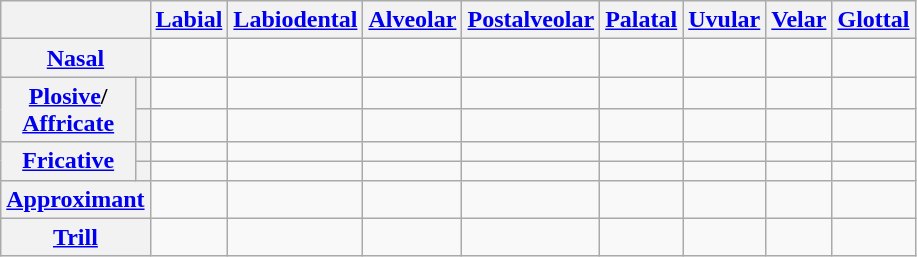<table class="wikitable" style="text-align: center;">
<tr>
<th colspan="2"></th>
<th><a href='#'>Labial</a></th>
<th><a href='#'>Labiodental</a></th>
<th><a href='#'>Alveolar</a></th>
<th><a href='#'>Postalveolar</a></th>
<th><a href='#'>Palatal</a></th>
<th><a href='#'>Uvular</a></th>
<th><a href='#'>Velar</a></th>
<th><a href='#'>Glottal</a></th>
</tr>
<tr>
<th colspan="2"><a href='#'>Nasal</a></th>
<td></td>
<td></td>
<td></td>
<td></td>
<td></td>
<td></td>
<td></td>
<td></td>
</tr>
<tr>
<th rowspan="2"><a href='#'>Plosive</a>/<br><a href='#'>Affricate</a></th>
<th></th>
<td></td>
<td></td>
<td></td>
<td></td>
<td></td>
<td></td>
<td></td>
<td></td>
</tr>
<tr>
<th></th>
<td></td>
<td></td>
<td></td>
<td></td>
<td></td>
<td></td>
<td></td>
<td></td>
</tr>
<tr>
<th rowspan="2"><a href='#'>Fricative</a></th>
<th></th>
<td></td>
<td></td>
<td></td>
<td></td>
<td></td>
<td></td>
<td></td>
<td></td>
</tr>
<tr>
<th></th>
<td></td>
<td></td>
<td></td>
<td></td>
<td></td>
<td></td>
<td></td>
<td></td>
</tr>
<tr>
<th colspan="2"><a href='#'>Approximant</a></th>
<td></td>
<td></td>
<td></td>
<td></td>
<td></td>
<td></td>
<td></td>
<td></td>
</tr>
<tr>
<th colspan="2"><a href='#'>Trill</a></th>
<td></td>
<td></td>
<td></td>
<td></td>
<td></td>
<td></td>
<td></td>
<td></td>
</tr>
</table>
